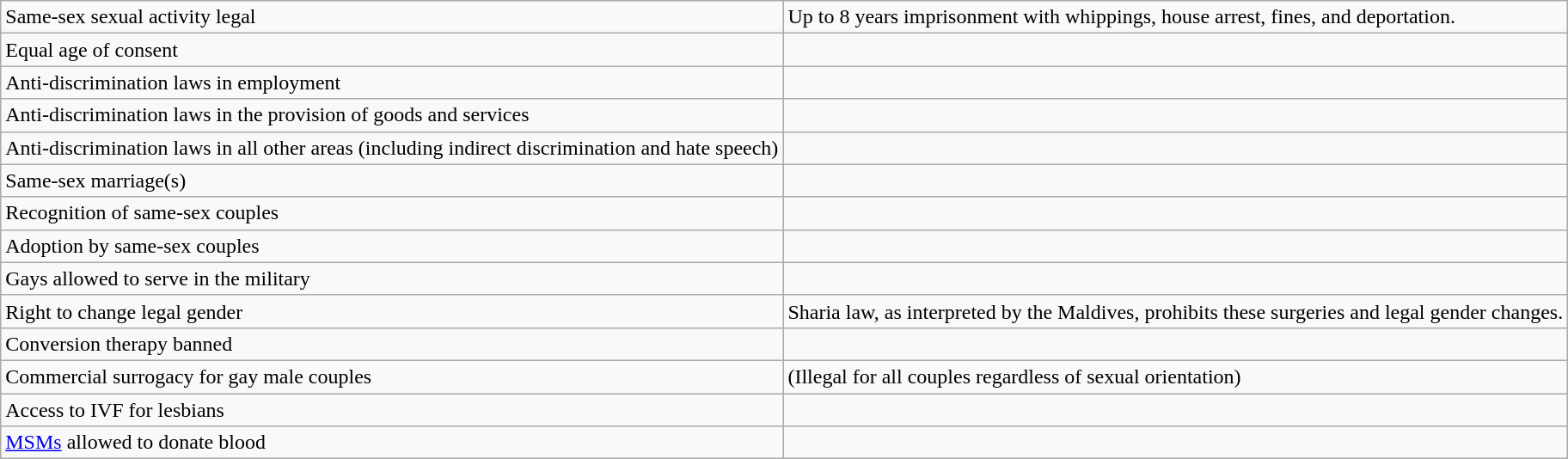<table class="wikitable">
<tr>
<td>Same-sex sexual activity legal</td>
<td> Up to 8 years imprisonment with whippings, house arrest, fines, and deportation.</td>
</tr>
<tr>
<td>Equal age of consent</td>
<td></td>
</tr>
<tr>
<td>Anti-discrimination laws in employment</td>
<td></td>
</tr>
<tr>
<td>Anti-discrimination laws in the provision of goods and services</td>
<td></td>
</tr>
<tr>
<td>Anti-discrimination laws in all other areas (including indirect discrimination and hate speech)</td>
<td></td>
</tr>
<tr>
<td>Same-sex marriage(s)</td>
<td></td>
</tr>
<tr>
<td>Recognition of same-sex couples</td>
<td></td>
</tr>
<tr>
<td>Adoption by same-sex couples</td>
<td></td>
</tr>
<tr>
<td>Gays allowed to serve in the military</td>
<td></td>
</tr>
<tr>
<td>Right to change legal gender</td>
<td> Sharia law, as interpreted by the Maldives, prohibits these surgeries and legal gender changes.</td>
</tr>
<tr>
<td>Conversion therapy banned</td>
<td></td>
</tr>
<tr>
<td>Commercial surrogacy for gay male couples</td>
<td> (Illegal for all couples regardless of sexual orientation)</td>
</tr>
<tr>
<td>Access to IVF for lesbians</td>
<td></td>
</tr>
<tr>
<td><a href='#'>MSMs</a> allowed to donate blood</td>
<td></td>
</tr>
</table>
